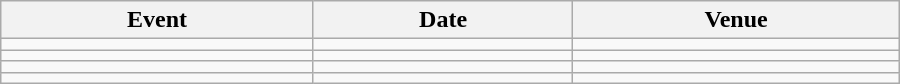<table class="wikitable" width=600>
<tr>
<th>Event</th>
<th>Date</th>
<th>Venue</th>
</tr>
<tr>
<td></td>
<td></td>
<td></td>
</tr>
<tr>
<td></td>
<td></td>
<td></td>
</tr>
<tr>
<td></td>
<td></td>
<td></td>
</tr>
<tr>
<td></td>
<td></td>
<td></td>
</tr>
</table>
